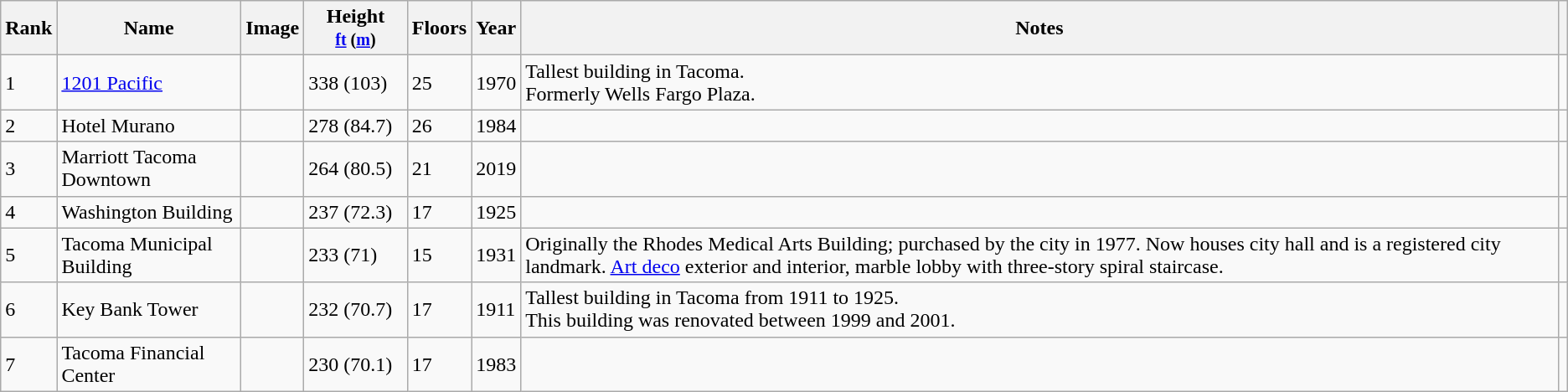<table class="wikitable sortable">
<tr>
<th>Rank</th>
<th>Name</th>
<th class="unsortable">Image</th>
<th width="75px">Height<br><small><a href='#'>ft</a> (<a href='#'>m</a>)</small></th>
<th>Floors</th>
<th>Year</th>
<th class="unsortable">Notes</th>
<th class="unsortable"></th>
</tr>
<tr>
<td>1</td>
<td><a href='#'>1201 Pacific</a></td>
<td></td>
<td>338 (103)</td>
<td>25</td>
<td>1970</td>
<td>Tallest building in Tacoma.<br>Formerly Wells Fargo Plaza.</td>
<td></td>
</tr>
<tr>
<td>2</td>
<td>Hotel Murano</td>
<td></td>
<td>278 (84.7)</td>
<td>26</td>
<td>1984</td>
<td></td>
<td></td>
</tr>
<tr>
<td>3</td>
<td>Marriott Tacoma Downtown</td>
<td></td>
<td>264 (80.5)</td>
<td>21</td>
<td>2019</td>
<td></td>
<td></td>
</tr>
<tr>
<td>4</td>
<td>Washington Building</td>
<td></td>
<td>237 (72.3)</td>
<td>17</td>
<td>1925</td>
<td></td>
<td></td>
</tr>
<tr>
<td>5</td>
<td>Tacoma Municipal Building</td>
<td></td>
<td>233 (71)</td>
<td>15</td>
<td>1931</td>
<td>Originally the Rhodes Medical Arts Building; purchased by the city in 1977. Now houses city hall and is a registered city landmark. <a href='#'>Art deco</a> exterior and interior, marble lobby with three-story spiral staircase.</td>
<td></td>
</tr>
<tr>
<td>6</td>
<td>Key Bank Tower</td>
<td></td>
<td>232 (70.7)</td>
<td>17</td>
<td>1911</td>
<td>Tallest building in Tacoma from 1911 to 1925.<br>This building was renovated between 1999 and 2001.</td>
<td></td>
</tr>
<tr>
<td>7</td>
<td>Tacoma Financial Center</td>
<td></td>
<td>230 (70.1)</td>
<td>17</td>
<td>1983</td>
<td></td>
<td></td>
</tr>
</table>
